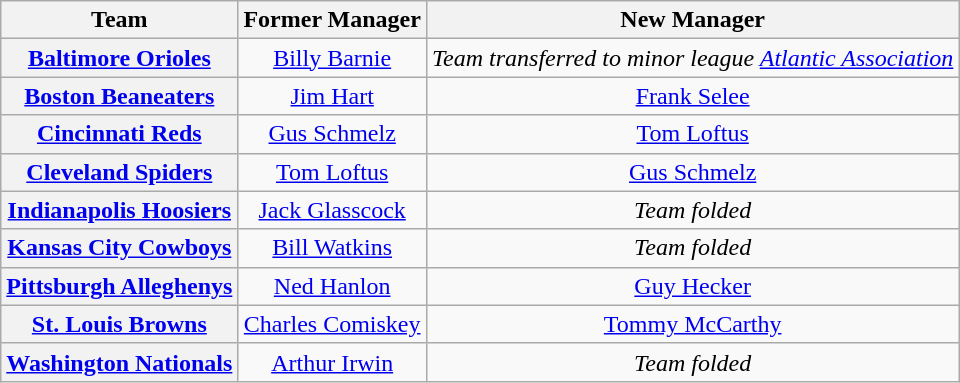<table class="wikitable plainrowheaders" style="text-align:center;">
<tr>
<th scope="col">Team</th>
<th scope="col">Former Manager</th>
<th scope="col">New Manager</th>
</tr>
<tr>
<th scope="row" style="text-align:center;"><a href='#'>Baltimore Orioles</a></th>
<td><a href='#'>Billy Barnie</a></td>
<td><em>Team transferred to minor league <a href='#'>Atlantic Association</a></em></td>
</tr>
<tr>
<th scope="row" style="text-align:center;"><a href='#'>Boston Beaneaters</a></th>
<td><a href='#'>Jim Hart</a></td>
<td><a href='#'>Frank Selee</a></td>
</tr>
<tr>
<th scope="row" style="text-align:center;"><a href='#'>Cincinnati Reds</a></th>
<td><a href='#'>Gus Schmelz</a></td>
<td><a href='#'>Tom Loftus</a></td>
</tr>
<tr>
<th scope="row" style="text-align:center;"><a href='#'>Cleveland Spiders</a></th>
<td><a href='#'>Tom Loftus</a></td>
<td><a href='#'>Gus Schmelz</a></td>
</tr>
<tr>
<th scope="row" style="text-align:center;"><a href='#'>Indianapolis Hoosiers</a></th>
<td><a href='#'>Jack Glasscock</a></td>
<td><em>Team folded</em></td>
</tr>
<tr>
<th scope="row" style="text-align:center;"><a href='#'>Kansas City Cowboys</a></th>
<td><a href='#'>Bill Watkins</a></td>
<td><em>Team folded</em></td>
</tr>
<tr>
<th scope="row" style="text-align:center;"><a href='#'>Pittsburgh Alleghenys</a></th>
<td><a href='#'>Ned Hanlon</a></td>
<td><a href='#'>Guy Hecker</a></td>
</tr>
<tr>
<th scope="row" style="text-align:center;"><a href='#'>St. Louis Browns</a></th>
<td><a href='#'>Charles Comiskey</a></td>
<td><a href='#'>Tommy McCarthy</a></td>
</tr>
<tr>
<th scope="row" style="text-align:center;"><a href='#'>Washington Nationals</a></th>
<td><a href='#'>Arthur Irwin</a></td>
<td><em>Team folded</em></td>
</tr>
</table>
